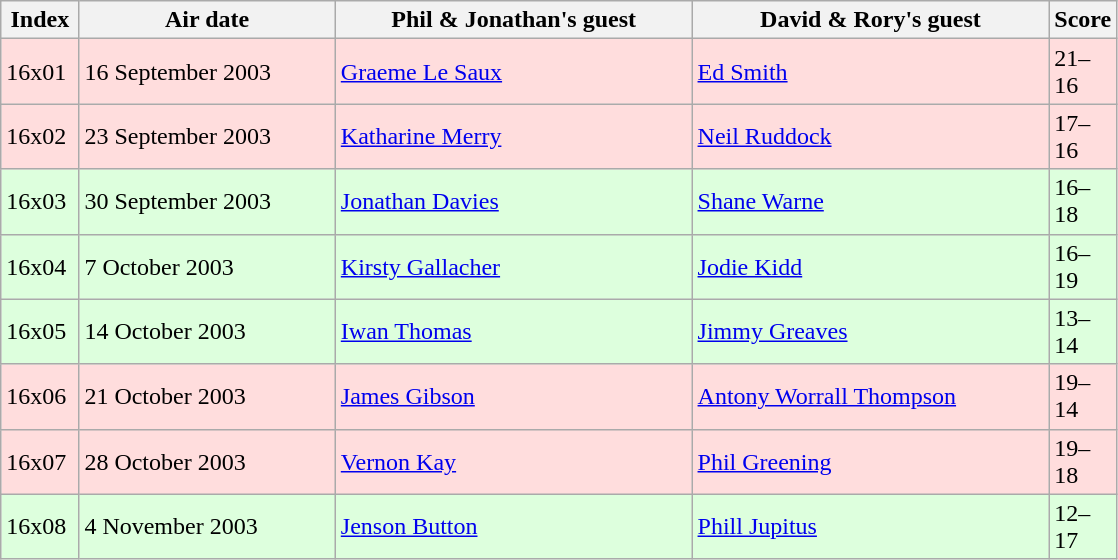<table class="wikitable" style="width:745px;">
<tr>
<th style="width:7%;">Index</th>
<th style="width:23%;">Air date</th>
<th style="width:32%;">Phil & Jonathan's guest</th>
<th style="width:32%;">David & Rory's guest</th>
<th style="width:7%;">Score</th>
</tr>
<tr style="background:#fdd;">
<td>16x01</td>
<td>16 September 2003</td>
<td><a href='#'>Graeme Le Saux</a></td>
<td><a href='#'>Ed Smith</a></td>
<td>21–16</td>
</tr>
<tr style="background:#fdd;">
<td>16x02</td>
<td>23 September 2003</td>
<td><a href='#'>Katharine Merry</a></td>
<td><a href='#'>Neil Ruddock</a></td>
<td>17–16</td>
</tr>
<tr style="background:#dfd;">
<td>16x03</td>
<td>30 September 2003</td>
<td><a href='#'>Jonathan Davies</a></td>
<td><a href='#'>Shane Warne</a></td>
<td>16–18</td>
</tr>
<tr style="background:#dfd;">
<td>16x04</td>
<td>7 October 2003</td>
<td><a href='#'>Kirsty Gallacher</a></td>
<td><a href='#'>Jodie Kidd</a></td>
<td>16–19</td>
</tr>
<tr style="background:#dfd;">
<td>16x05</td>
<td>14 October 2003</td>
<td><a href='#'>Iwan Thomas</a></td>
<td><a href='#'>Jimmy Greaves</a></td>
<td>13–14</td>
</tr>
<tr style="background:#fdd;">
<td>16x06</td>
<td>21 October 2003</td>
<td><a href='#'>James Gibson</a></td>
<td><a href='#'>Antony Worrall Thompson</a></td>
<td>19–14</td>
</tr>
<tr style="background:#fdd;">
<td>16x07</td>
<td>28 October 2003</td>
<td><a href='#'>Vernon Kay</a></td>
<td><a href='#'>Phil Greening</a></td>
<td>19–18</td>
</tr>
<tr style="background:#dfd;">
<td>16x08</td>
<td>4 November 2003</td>
<td><a href='#'>Jenson Button</a></td>
<td><a href='#'>Phill Jupitus</a></td>
<td>12–17</td>
</tr>
</table>
